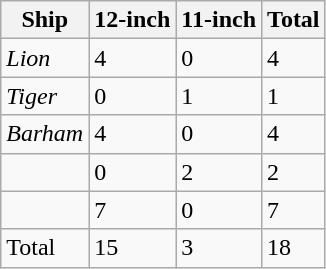<table class="wikitable">
<tr>
<th>Ship</th>
<th>12-inch</th>
<th>11-inch</th>
<th>Total</th>
</tr>
<tr>
<td><em>Lion</em></td>
<td>4</td>
<td>0</td>
<td>4</td>
</tr>
<tr>
<td><em>Tiger</em></td>
<td>0</td>
<td>1</td>
<td>1</td>
</tr>
<tr>
<td><em>Barham</em></td>
<td>4</td>
<td>0</td>
<td>4</td>
</tr>
<tr>
<td></td>
<td>0</td>
<td>2</td>
<td>2</td>
</tr>
<tr>
<td></td>
<td>7</td>
<td>0</td>
<td>7</td>
</tr>
<tr>
<td>Total</td>
<td>15</td>
<td>3</td>
<td>18</td>
</tr>
</table>
